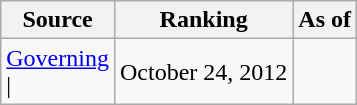<table class="wikitable" style="text-align:center">
<tr>
<th>Source</th>
<th>Ranking</th>
<th>As of</th>
</tr>
<tr>
<td align=left><a href='#'>Governing</a><br>| </td>
<td>October 24, 2012</td>
</tr>
</table>
